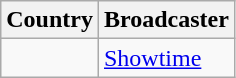<table class="wikitable">
<tr>
<th align=center>Country</th>
<th align=center>Broadcaster</th>
</tr>
<tr>
<td></td>
<td><a href='#'>Showtime</a></td>
</tr>
</table>
